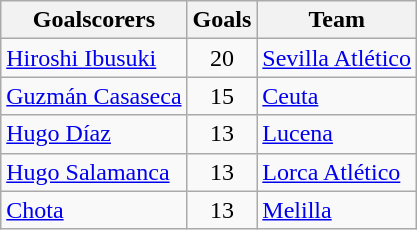<table class="wikitable sortable">
<tr>
<th>Goalscorers</th>
<th>Goals</th>
<th>Team</th>
</tr>
<tr>
<td> <a href='#'>Hiroshi Ibusuki</a></td>
<td align=center>20</td>
<td><a href='#'>Sevilla Atlético</a></td>
</tr>
<tr>
<td> <a href='#'>Guzmán Casaseca</a></td>
<td align=center>15</td>
<td><a href='#'>Ceuta</a></td>
</tr>
<tr>
<td> <a href='#'>Hugo Díaz</a></td>
<td align=center>13</td>
<td><a href='#'>Lucena</a></td>
</tr>
<tr>
<td> <a href='#'>Hugo Salamanca</a></td>
<td align=center>13</td>
<td><a href='#'>Lorca Atlético</a></td>
</tr>
<tr>
<td> <a href='#'>Chota</a></td>
<td align=center>13</td>
<td><a href='#'>Melilla</a></td>
</tr>
</table>
